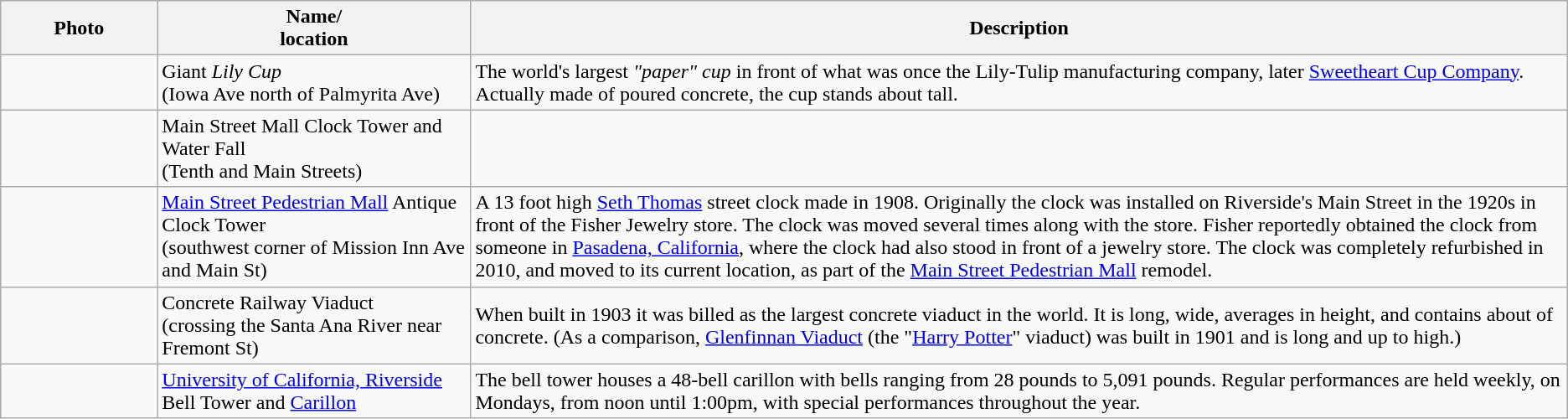<table class="wikitable">
<tr>
<th width="10%">Photo</th>
<th width="20%">Name/<br>location</th>
<th width="70%">Description</th>
</tr>
<tr>
<td></td>
<td>Giant <em>Lily Cup</em><br>(Iowa Ave north of Palmyrita Ave)</td>
<td>The world's largest <em>"paper" cup</em> in front of what was once the Lily-Tulip manufacturing company, later <a href='#'>Sweetheart Cup Company</a>.  Actually made of poured concrete, the cup stands about  tall.</td>
</tr>
<tr>
<td></td>
<td>Main Street Mall Clock Tower and Water Fall<br>(Tenth and Main Streets)</td>
<td></td>
</tr>
<tr>
<td></td>
<td><a href='#'>Main Street Pedestrian Mall</a> Antique Clock Tower<br>(southwest corner of Mission Inn Ave and Main St)</td>
<td>A 13 foot high <a href='#'>Seth Thomas</a> street clock made in 1908.  Originally the clock was installed on Riverside's Main Street in the 1920s in front of the Fisher Jewelry store.   The clock was moved several times along with the store.  Fisher reportedly obtained the clock from someone in <a href='#'>Pasadena, California</a>, where the clock had also stood in front of a jewelry store.  The clock was completely refurbished in 2010, and moved to its current location, as part of the <a href='#'>Main Street Pedestrian Mall</a> remodel.</td>
</tr>
<tr>
<td></td>
<td>Concrete Railway Viaduct<br>(crossing the Santa Ana River near Fremont St)</td>
<td>When built in 1903 it was billed as the largest concrete viaduct in the world.  It is  long,  wide, averages  in height, and contains about  of concrete. (As a comparison, <a href='#'>Glenfinnan Viaduct</a> (the "<a href='#'>Harry Potter</a>" viaduct) was built in 1901 and is  long and up to  high.)</td>
</tr>
<tr>
<td></td>
<td><a href='#'>University of California, Riverside</a> Bell Tower and <a href='#'>Carillon</a></td>
<td>The  bell tower houses a 48-bell carillon with bells ranging from 28 pounds to 5,091 pounds.  Regular performances are held weekly, on Mondays, from noon until 1:00pm, with special performances throughout the year.</td>
</tr>
</table>
